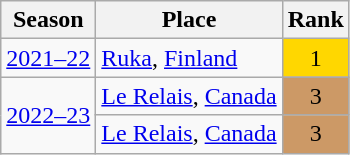<table class="wikitable sortable" style="text-align:center;">
<tr>
<th>Season</th>
<th>Place</th>
<th>Rank</th>
</tr>
<tr>
<td><a href='#'>2021–22</a></td>
<td style="text-align:left;"> <a href='#'>Ruka</a>, <a href='#'>Finland</a></td>
<td bgcolor=gold>1</td>
</tr>
<tr>
<td rowspan=2><a href='#'>2022–23</a></td>
<td style="text-align:left;"> <a href='#'>Le Relais</a>, <a href='#'>Canada</a></td>
<td bgcolor="cc9966">3</td>
</tr>
<tr>
<td style="text-align:left;"> <a href='#'>Le Relais</a>, <a href='#'>Canada</a></td>
<td bgcolor="cc9966">3</td>
</tr>
</table>
